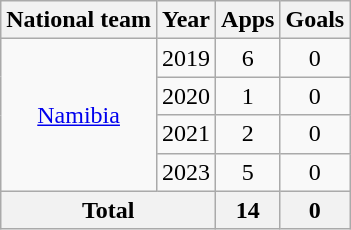<table class=wikitable style=text-align:center>
<tr>
<th>National team</th>
<th>Year</th>
<th>Apps</th>
<th>Goals</th>
</tr>
<tr>
<td rowspan="4"><a href='#'>Namibia</a></td>
<td>2019</td>
<td>6</td>
<td>0</td>
</tr>
<tr>
<td>2020</td>
<td>1</td>
<td>0</td>
</tr>
<tr>
<td>2021</td>
<td>2</td>
<td>0</td>
</tr>
<tr>
<td>2023</td>
<td>5</td>
<td>0</td>
</tr>
<tr>
<th colspan="2">Total</th>
<th>14</th>
<th>0</th>
</tr>
</table>
